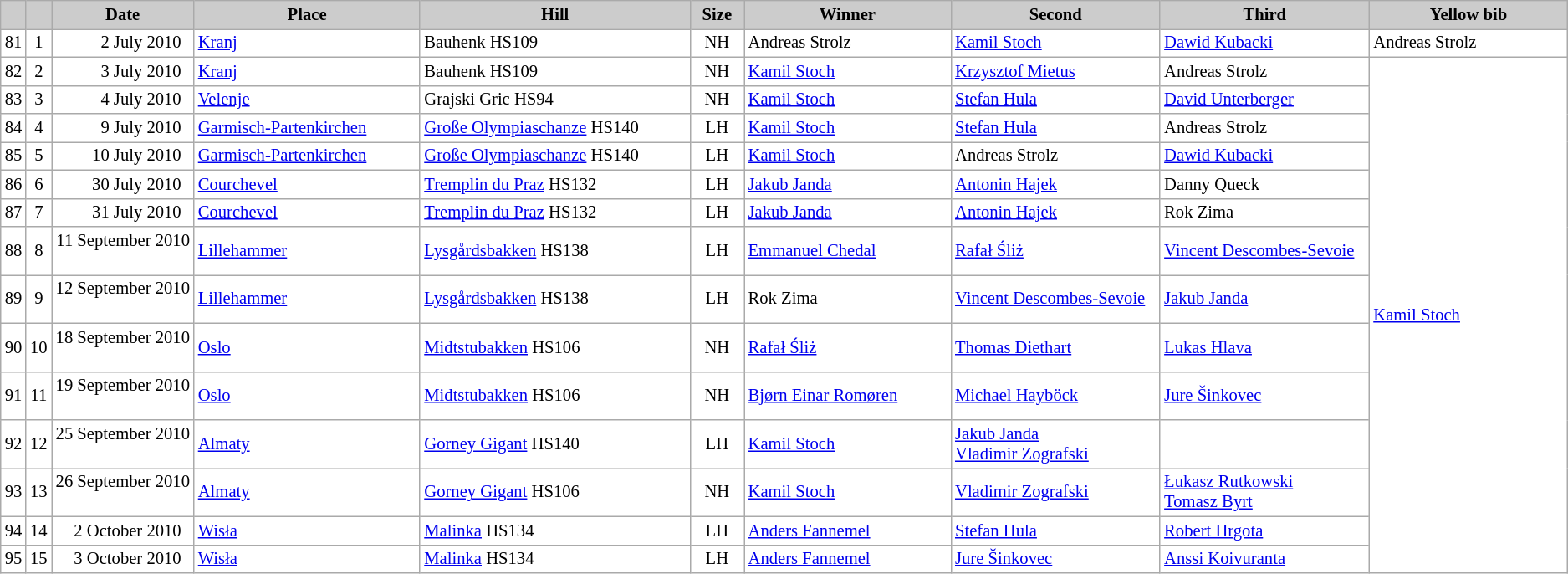<table class="wikitable plainrowheaders" style="background:#fff; font-size:86%; line-height:16px; border:grey solid 1px; border-collapse:collapse;">
<tr style="background:#ccc; text-align:center;">
<th scope="col" style="background:#ccc; width=20 px;"></th>
<th scope="col" style="background:#ccc; width=30 px;"></th>
<th scope="col" style="background:#ccc; width:120px;">Date</th>
<th scope="col" style="background:#ccc; width:200px;">Place</th>
<th scope="col" style="background:#ccc; width:240px;">Hill</th>
<th scope="col" style="background:#ccc; width:40px;">Size</th>
<th scope="col" style="background:#ccc; width:185px;">Winner</th>
<th scope="col" style="background:#ccc; width:185px;">Second</th>
<th scope="col" style="background:#ccc; width:185px;">Third</th>
<th scope="col" style="background:#ccc; width:180px;">Yellow bib</th>
</tr>
<tr>
<td align=center>81</td>
<td align=center>1</td>
<td align=right>2 July 2010  </td>
<td> <a href='#'>Kranj</a></td>
<td>Bauhenk HS109</td>
<td align=center>NH</td>
<td> Andreas Strolz</td>
<td> <a href='#'>Kamil Stoch</a></td>
<td> <a href='#'>Dawid Kubacki</a></td>
<td> Andreas Strolz</td>
</tr>
<tr>
<td align=center>82</td>
<td align=center>2</td>
<td align=right>3 July 2010  </td>
<td> <a href='#'>Kranj</a></td>
<td>Bauhenk HS109</td>
<td align=center>NH</td>
<td> <a href='#'>Kamil Stoch</a></td>
<td> <a href='#'>Krzysztof Mietus</a></td>
<td> Andreas Strolz</td>
<td rowspan=14> <a href='#'>Kamil Stoch</a></td>
</tr>
<tr>
<td align=center>83</td>
<td align=center>3</td>
<td align=right>4 July 2010  </td>
<td> <a href='#'>Velenje</a></td>
<td>Grajski Gric HS94</td>
<td align=center>NH</td>
<td> <a href='#'>Kamil Stoch</a></td>
<td> <a href='#'>Stefan Hula</a></td>
<td> <a href='#'>David Unterberger</a></td>
</tr>
<tr>
<td align=center>84</td>
<td align=center>4</td>
<td align=right>9 July 2010  </td>
<td> <a href='#'>Garmisch-Partenkirchen</a></td>
<td><a href='#'>Große Olympiaschanze</a> HS140</td>
<td align=center>LH</td>
<td> <a href='#'>Kamil Stoch</a></td>
<td> <a href='#'>Stefan Hula</a></td>
<td> Andreas Strolz</td>
</tr>
<tr>
<td align=center>85</td>
<td align=center>5</td>
<td align=right>10 July 2010  </td>
<td> <a href='#'>Garmisch-Partenkirchen</a></td>
<td><a href='#'>Große Olympiaschanze</a> HS140</td>
<td align=center>LH</td>
<td> <a href='#'>Kamil Stoch</a></td>
<td> Andreas Strolz</td>
<td> <a href='#'>Dawid Kubacki</a></td>
</tr>
<tr>
<td align=center>86</td>
<td align=center>6</td>
<td align=right>30 July 2010  </td>
<td> <a href='#'>Courchevel</a></td>
<td><a href='#'>Tremplin du Praz</a> HS132</td>
<td align=center>LH</td>
<td> <a href='#'>Jakub Janda</a></td>
<td> <a href='#'>Antonin Hajek</a></td>
<td> Danny Queck</td>
</tr>
<tr>
<td align=center>87</td>
<td align=center>7</td>
<td align=right>31 July 2010  </td>
<td> <a href='#'>Courchevel</a></td>
<td><a href='#'>Tremplin du Praz</a> HS132</td>
<td align=center>LH</td>
<td> <a href='#'>Jakub Janda</a></td>
<td> <a href='#'>Antonin Hajek</a></td>
<td> Rok Zima</td>
</tr>
<tr>
<td align=center>88</td>
<td align=center>8</td>
<td align=right>11 September 2010  </td>
<td> <a href='#'>Lillehammer</a></td>
<td><a href='#'>Lysgårdsbakken</a> HS138</td>
<td align=center>LH</td>
<td> <a href='#'>Emmanuel Chedal</a></td>
<td> <a href='#'>Rafał Śliż</a></td>
<td> <a href='#'>Vincent Descombes-Sevoie</a></td>
</tr>
<tr>
<td align=center>89</td>
<td align=center>9</td>
<td align=right>12 September 2010  </td>
<td> <a href='#'>Lillehammer</a></td>
<td><a href='#'>Lysgårdsbakken</a> HS138</td>
<td align=center>LH</td>
<td> Rok Zima</td>
<td> <a href='#'>Vincent Descombes-Sevoie</a></td>
<td> <a href='#'>Jakub Janda</a></td>
</tr>
<tr>
<td align=center>90</td>
<td align=center>10</td>
<td align=right>18 September 2010  </td>
<td> <a href='#'>Oslo</a></td>
<td><a href='#'>Midtstubakken</a> HS106</td>
<td align=center>NH</td>
<td> <a href='#'>Rafał Śliż</a></td>
<td> <a href='#'>Thomas Diethart</a></td>
<td> <a href='#'>Lukas Hlava</a></td>
</tr>
<tr>
<td align=center>91</td>
<td align=center>11</td>
<td align=right>19 September 2010  </td>
<td> <a href='#'>Oslo</a></td>
<td><a href='#'>Midtstubakken</a> HS106</td>
<td align=center>NH</td>
<td> <a href='#'>Bjørn Einar Romøren</a></td>
<td> <a href='#'>Michael Hayböck</a></td>
<td> <a href='#'>Jure Šinkovec</a></td>
</tr>
<tr>
<td align=center>92</td>
<td align=center>12</td>
<td align=right>25 September 2010  </td>
<td> <a href='#'>Almaty</a></td>
<td><a href='#'>Gorney Gigant</a> HS140</td>
<td align=center>LH</td>
<td> <a href='#'>Kamil Stoch</a></td>
<td> <a href='#'>Jakub Janda</a><br> <a href='#'>Vladimir Zografski</a></td>
<td></td>
</tr>
<tr>
<td align=center>93</td>
<td align=center>13</td>
<td align=right>26 September 2010  </td>
<td> <a href='#'>Almaty</a></td>
<td><a href='#'>Gorney Gigant</a> HS106</td>
<td align=center>NH</td>
<td> <a href='#'>Kamil Stoch</a></td>
<td> <a href='#'>Vladimir Zografski</a></td>
<td> <a href='#'>Łukasz Rutkowski</a><br> <a href='#'>Tomasz Byrt</a></td>
</tr>
<tr>
<td align=center>94</td>
<td align=center>14</td>
<td align=right>2 October 2010  </td>
<td> <a href='#'>Wisła</a></td>
<td><a href='#'>Malinka</a> HS134</td>
<td align=center>LH</td>
<td> <a href='#'>Anders Fannemel</a></td>
<td> <a href='#'>Stefan Hula</a></td>
<td> <a href='#'>Robert Hrgota</a></td>
</tr>
<tr>
<td align=center>95</td>
<td align=center>15</td>
<td align=right>3 October 2010  </td>
<td> <a href='#'>Wisła</a></td>
<td><a href='#'>Malinka</a> HS134</td>
<td align=center>LH</td>
<td> <a href='#'>Anders Fannemel</a></td>
<td> <a href='#'>Jure Šinkovec</a></td>
<td> <a href='#'>Anssi Koivuranta</a></td>
</tr>
</table>
